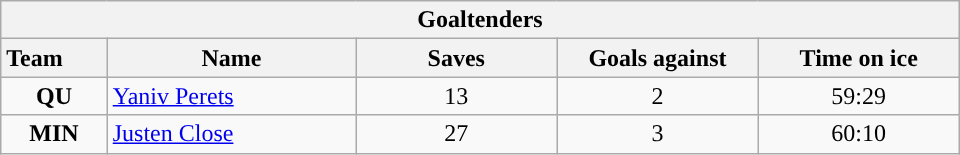<table class="wikitable" style="width:40em; text-align:right;">
<tr>
<th colspan=5>Goaltenders</th>
</tr>
<tr>
<th style="width:4em; text-align:left;">Team</th>
<th style="width:10em;">Name</th>
<th style="width:8em;">Saves</th>
<th style="width:8em;">Goals against</th>
<th style="width:8em;">Time on ice</th>
</tr>
<tr>
<td align=center><strong>QU</strong></td>
<td style="text-align:left;"><a href='#'>Yaniv Perets</a></td>
<td align=center>13</td>
<td align=center>2</td>
<td align=center>59:29</td>
</tr>
<tr>
<td align=center><strong>MIN</strong></td>
<td style="text-align:left;"><a href='#'>Justen Close</a></td>
<td align=center>27</td>
<td align=center>3</td>
<td align=center>60:10</td>
</tr>
</table>
